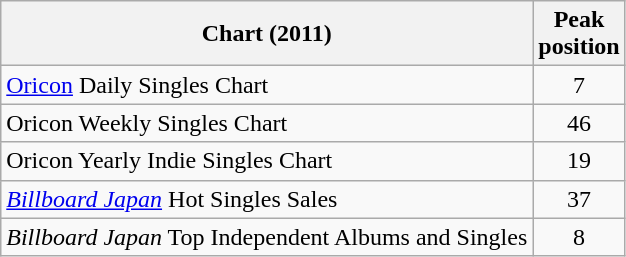<table class="wikitable sortable" border="1">
<tr>
<th>Chart (2011)</th>
<th>Peak<br>position</th>
</tr>
<tr>
<td><a href='#'>Oricon</a> Daily Singles Chart</td>
<td style="text-align:center;">7</td>
</tr>
<tr>
<td>Oricon Weekly Singles Chart</td>
<td align="center">46</td>
</tr>
<tr>
<td>Oricon Yearly Indie Singles Chart</td>
<td align="center">19</td>
</tr>
<tr>
<td><em><a href='#'>Billboard Japan</a></em> Hot Singles Sales</td>
<td align="center">37</td>
</tr>
<tr>
<td><em>Billboard Japan</em> Top Independent Albums and Singles</td>
<td align="center">8</td>
</tr>
</table>
